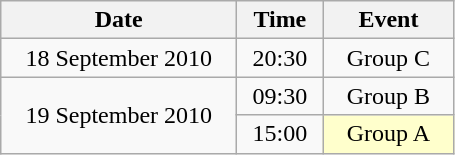<table class = "wikitable" style="text-align:center;">
<tr>
<th width=150>Date</th>
<th width=50>Time</th>
<th width=80>Event</th>
</tr>
<tr>
<td>18 September 2010</td>
<td>20:30</td>
<td>Group C</td>
</tr>
<tr>
<td rowspan=2>19 September 2010</td>
<td>09:30</td>
<td>Group B</td>
</tr>
<tr>
<td>15:00</td>
<td bgcolor=ffffcc>Group A</td>
</tr>
</table>
